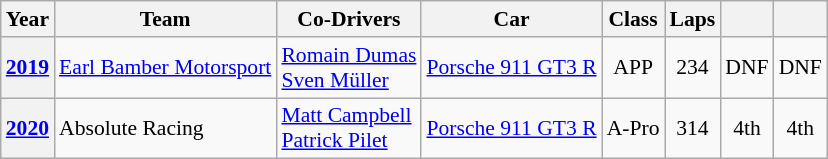<table class="wikitable" style="text-align:center; font-size:90%">
<tr>
<th>Year</th>
<th>Team</th>
<th>Co-Drivers</th>
<th>Car</th>
<th>Class</th>
<th>Laps</th>
<th></th>
<th></th>
</tr>
<tr>
<th><a href='#'>2019</a></th>
<td align="left"> <a href='#'>Earl Bamber Motorsport</a></td>
<td align="left"> <a href='#'>Romain Dumas</a><br> <a href='#'>Sven Müller</a></td>
<td align="left"><a href='#'>Porsche 911 GT3 R</a></td>
<td>APP</td>
<td>234</td>
<td>DNF</td>
<td>DNF</td>
</tr>
<tr>
<th><a href='#'>2020</a></th>
<td align="left"> Absolute Racing</td>
<td align="left"> <a href='#'>Matt Campbell</a><br> <a href='#'>Patrick Pilet</a></td>
<td align="left"><a href='#'>Porsche 911 GT3 R</a></td>
<td>A-Pro</td>
<td>314</td>
<td>4th</td>
<td>4th</td>
</tr>
</table>
